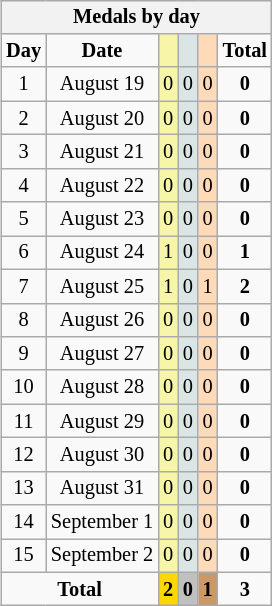<table class=wikitable style="font-size:85%; float:right;text-align:center">
<tr>
<th colspan=7><strong>Medals by day</strong></th>
</tr>
<tr>
<td><strong>Day</strong></td>
<td><strong>Date</strong></td>
<td bgcolor=F7F6A8></td>
<td bgcolor=DCE5E5></td>
<td bgcolor=FFDAB9></td>
<td><strong>Total</strong></td>
</tr>
<tr>
<td>1</td>
<td>August 19</td>
<td bgcolor=F7F6A8>0</td>
<td bgcolor=DCE5E5>0</td>
<td bgcolor=FFDAB9>0</td>
<td><strong>0</strong></td>
</tr>
<tr>
<td>2</td>
<td>August 20</td>
<td bgcolor=F7F6A8>0</td>
<td bgcolor=DCE5E5>0</td>
<td bgcolor=FFDAB9>0</td>
<td><strong>0</strong></td>
</tr>
<tr>
<td>3</td>
<td>August 21</td>
<td bgcolor=F7F6A8>0</td>
<td bgcolor=DCE5E5>0</td>
<td bgcolor=FFDAB9>0</td>
<td><strong>0</strong></td>
</tr>
<tr>
<td>4</td>
<td>August 22</td>
<td bgcolor=F7F6A8>0</td>
<td bgcolor=DCE5E5>0</td>
<td bgcolor=FFDAB9>0</td>
<td><strong>0</strong></td>
</tr>
<tr>
<td>5</td>
<td>August 23</td>
<td bgcolor=F7F6A8>0</td>
<td bgcolor=DCE5E5>0</td>
<td bgcolor=FFDAB9>0</td>
<td><strong>0</strong></td>
</tr>
<tr>
<td>6</td>
<td>August 24</td>
<td bgcolor=F7F6A8>1</td>
<td bgcolor=DCE5E5>0</td>
<td bgcolor=FFDAB9>0</td>
<td><strong>1</strong></td>
</tr>
<tr>
<td>7</td>
<td>August 25</td>
<td bgcolor=F7F6A8>1</td>
<td bgcolor=DCE5E5>0</td>
<td bgcolor=FFDAB9>1</td>
<td><strong>2</strong></td>
</tr>
<tr>
<td>8</td>
<td>August 26</td>
<td bgcolor=F7F6A8>0</td>
<td bgcolor=DCE5E5>0</td>
<td bgcolor=FFDAB9>0</td>
<td><strong>0</strong></td>
</tr>
<tr>
<td>9</td>
<td>August 27</td>
<td bgcolor=F7F6A8>0</td>
<td bgcolor=DCE5E5>0</td>
<td bgcolor=FFDAB9>0</td>
<td><strong>0</strong></td>
</tr>
<tr>
<td>10</td>
<td>August 28</td>
<td bgcolor=F7F6A8>0</td>
<td bgcolor=DCE5E5>0</td>
<td bgcolor=FFDAB9>0</td>
<td><strong>0</strong></td>
</tr>
<tr>
<td>11</td>
<td>August 29</td>
<td bgcolor=F7F6A8>0</td>
<td bgcolor=DCE5E5>0</td>
<td bgcolor=FFDAB9>0</td>
<td><strong>0</strong></td>
</tr>
<tr>
<td>12</td>
<td>August 30</td>
<td bgcolor=F7F6A8>0</td>
<td bgcolor=DCE5E5>0</td>
<td bgcolor=FFDAB9>0</td>
<td><strong>0</strong></td>
</tr>
<tr>
<td>13</td>
<td>August 31</td>
<td bgcolor=F7F6A8>0</td>
<td bgcolor=DCE5E5>0</td>
<td bgcolor=FFDAB9>0</td>
<td><strong>0</strong></td>
</tr>
<tr>
<td>14</td>
<td>September 1</td>
<td bgcolor=F7F6A8>0</td>
<td bgcolor=DCE5E5>0</td>
<td bgcolor=FFDAB9>0</td>
<td><strong>0</strong></td>
</tr>
<tr>
<td>15</td>
<td>September 2</td>
<td bgcolor=F7F6A8>0</td>
<td bgcolor=DCE5E5>0</td>
<td bgcolor=FFDAB9>0</td>
<td><strong>0</strong></td>
</tr>
<tr>
<td colspan=2><strong>Total</strong></td>
<td style="background:gold;"><strong>2</strong></td>
<td style="background:silver;"><strong>0</strong></td>
<td style="background:#c96;"><strong>1</strong></td>
<td><strong>3</strong></td>
</tr>
</table>
